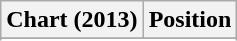<table class="wikitable sortable plainrowheaders" style="text-align:center">
<tr>
<th scope="col">Chart (2013)</th>
<th scope="col">Position</th>
</tr>
<tr>
</tr>
<tr>
</tr>
<tr>
</tr>
<tr>
</tr>
</table>
